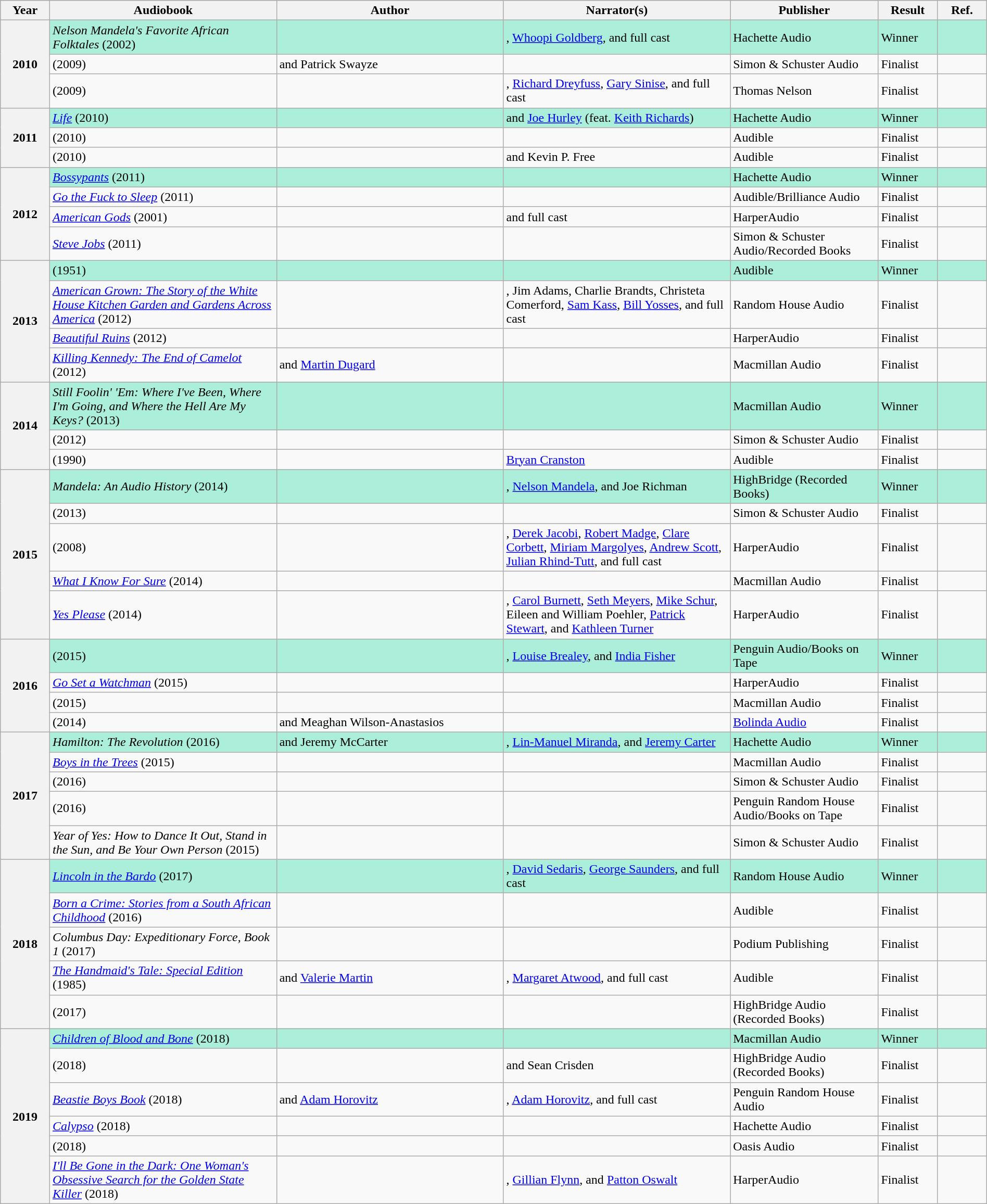<table class="wikitable sortable mw-collapsible" style="width:100%">
<tr bgcolor="#bebebe">
<th scope="col" width="5%">Year</th>
<th scope="col" width="23%">Audiobook</th>
<th>Author</th>
<th scope="col" width="23%">Narrator(s)</th>
<th scope="col" width="15%">Publisher</th>
<th scope="col" width="6%">Result</th>
<th scope="col" width="5%">Ref.</th>
</tr>
<tr style="background:#ABEED9">
<th rowspan="3">2010<br></th>
<td><em>Nelson Mandela's Favorite African Folktales</em> (2002)</td>
<td></td>
<td>, <a href='#'>Whoopi Goldberg</a>, and full cast</td>
<td>Hachette Audio</td>
<td>Winner</td>
<td></td>
</tr>
<tr>
<td><em></em> (2009)</td>
<td>and Patrick Swayze</td>
<td></td>
<td>Simon & Schuster Audio</td>
<td>Finalist</td>
<td></td>
</tr>
<tr>
<td><em></em> (2009)</td>
<td></td>
<td>, <a href='#'>Richard Dreyfuss</a>, <a href='#'>Gary Sinise</a>, and full cast</td>
<td>Thomas Nelson</td>
<td>Finalist</td>
<td></td>
</tr>
<tr style="background:#ABEED9">
<th rowspan="3">2011<br></th>
<td><em><a href='#'>Life</a></em> (2010)</td>
<td></td>
<td> and <a href='#'>Joe Hurley</a> (feat. <a href='#'>Keith Richards</a>)</td>
<td>Hachette Audio</td>
<td>Winner</td>
<td></td>
</tr>
<tr>
<td><em></em> (2010)</td>
<td></td>
<td></td>
<td>Audible</td>
<td>Finalist</td>
<td></td>
</tr>
<tr>
<td><em></em> (2010)</td>
<td></td>
<td> and Kevin P. Free</td>
<td>Audible</td>
<td>Finalist</td>
<td></td>
</tr>
<tr style="background:#ABEED9">
<th rowspan="4">2012<br></th>
<td><em><a href='#'>Bossypants</a></em> (2011)</td>
<td></td>
<td></td>
<td>Hachette Audio</td>
<td>Winner</td>
<td></td>
</tr>
<tr>
<td><em><a href='#'>Go the Fuck to Sleep</a></em> (2011)</td>
<td></td>
<td></td>
<td>Audible/Brilliance Audio</td>
<td>Finalist</td>
<td></td>
</tr>
<tr>
<td><em><a href='#'>American Gods</a></em> (2001)</td>
<td></td>
<td> and full cast</td>
<td>HarperAudio</td>
<td>Finalist</td>
<td></td>
</tr>
<tr>
<td><em><a href='#'>Steve Jobs</a></em> (2011)</td>
<td></td>
<td></td>
<td>Simon & Schuster Audio/Recorded Books</td>
<td>Finalist</td>
<td></td>
</tr>
<tr style="background:#ABEED9">
<th rowspan="4">2013<br></th>
<td><em></em> (1951)</td>
<td></td>
<td></td>
<td>Audible</td>
<td>Winner</td>
<td></td>
</tr>
<tr>
<td><em><a href='#'>American Grown: The Story of the White House Kitchen Garden and Gardens Across America</a></em> (2012)</td>
<td></td>
<td>, Jim Adams, Charlie Brandts, Christeta Comerford, <a href='#'>Sam Kass</a>, <a href='#'>Bill Yosses</a>, and full cast</td>
<td>Random House Audio</td>
<td>Finalist</td>
<td></td>
</tr>
<tr>
<td><em><a href='#'>Beautiful Ruins</a></em> (2012)</td>
<td></td>
<td></td>
<td>HarperAudio</td>
<td>Finalist</td>
<td></td>
</tr>
<tr>
<td><em><a href='#'>Killing Kennedy: The End of Camelot</a></em> (2012)</td>
<td> and <a href='#'>Martin Dugard</a></td>
<td></td>
<td>Macmillan Audio</td>
<td>Finalist</td>
<td></td>
</tr>
<tr style="background:#ABEED9">
<th rowspan="3">2014<br></th>
<td><em>Still Foolin' 'Em: Where I've Been, Where I'm Going, and Where the Hell Are My Keys?</em> (2013)</td>
<td></td>
<td></td>
<td>Macmillan Audio</td>
<td>Winner</td>
<td></td>
</tr>
<tr>
<td><em></em> (2012)</td>
<td></td>
<td></td>
<td>Simon & Schuster Audio</td>
<td>Finalist</td>
<td></td>
</tr>
<tr>
<td><em></em> (1990)</td>
<td></td>
<td><a href='#'>Bryan Cranston</a></td>
<td>Audible</td>
<td>Finalist</td>
<td></td>
</tr>
<tr style="background:#ABEED9">
<th rowspan="5">2015<br></th>
<td><em>Mandela: An Audio History</em> (2014)</td>
<td></td>
<td>, <a href='#'>Nelson Mandela</a>, and Joe Richman</td>
<td>HighBridge (Recorded Books)</td>
<td>Winner</td>
<td></td>
</tr>
<tr>
<td><em></em> (2013)</td>
<td></td>
<td></td>
<td>Simon & Schuster Audio</td>
<td>Finalist</td>
<td></td>
</tr>
<tr>
<td><em></em> (2008)</td>
<td></td>
<td>, <a href='#'>Derek Jacobi</a>, <a href='#'>Robert Madge</a>, <a href='#'>Clare Corbett</a>, <a href='#'>Miriam Margolyes</a>, <a href='#'>Andrew Scott</a>, <a href='#'>Julian Rhind-Tutt</a>, and full cast</td>
<td>HarperAudio</td>
<td>Finalist</td>
<td></td>
</tr>
<tr>
<td><em><a href='#'>What I Know For Sure</a></em> (2014)</td>
<td></td>
<td></td>
<td>Macmillan Audio</td>
<td>Finalist</td>
<td></td>
</tr>
<tr>
<td><em><a href='#'>Yes Please</a></em> (2014)</td>
<td></td>
<td>, <a href='#'>Carol Burnett</a>, <a href='#'>Seth Meyers</a>, <a href='#'>Mike Schur</a>, Eileen and William Poehler, <a href='#'>Patrick Stewart</a>, and <a href='#'>Kathleen Turner</a></td>
<td>HarperAudio</td>
<td>Finalist</td>
<td></td>
</tr>
<tr style="background:#ABEED9">
<th rowspan="4">2016<br></th>
<td><em></em> (2015)</td>
<td></td>
<td>, <a href='#'>Louise Brealey</a>, and <a href='#'>India Fisher</a></td>
<td>Penguin Audio/Books on Tape</td>
<td>Winner</td>
<td></td>
</tr>
<tr>
<td><em><a href='#'>Go Set a Watchman</a></em> (2015)</td>
<td></td>
<td></td>
<td>HarperAudio</td>
<td>Finalist</td>
<td></td>
</tr>
<tr>
<td><em></em> (2015)</td>
<td></td>
<td></td>
<td>Macmillan Audio</td>
<td>Finalist</td>
<td></td>
</tr>
<tr>
<td><em></em> (2014)</td>
<td> and Meaghan Wilson-Anastasios</td>
<td></td>
<td><a href='#'>Bolinda Audio</a></td>
<td>Finalist</td>
<td></td>
</tr>
<tr style="background:#ABEED9">
<th rowspan="5">2017<br></th>
<td><em>Hamilton: The Revolution</em> (2016)</td>
<td> and Jeremy McCarter</td>
<td>, <a href='#'>Lin-Manuel Miranda</a>, and <a href='#'>Jeremy Carter</a></td>
<td>Hachette Audio</td>
<td>Winner</td>
<td></td>
</tr>
<tr>
<td><em><a href='#'>Boys in the Trees</a></em> (2015)</td>
<td></td>
<td></td>
<td>Macmillan Audio</td>
<td>Finalist</td>
<td></td>
</tr>
<tr>
<td><em></em> (2016)</td>
<td></td>
<td></td>
<td>Simon & Schuster Audio</td>
<td>Finalist</td>
<td></td>
</tr>
<tr>
<td><em></em> (2016)</td>
<td></td>
<td></td>
<td>Penguin Random House Audio/Books on Tape</td>
<td>Finalist</td>
<td></td>
</tr>
<tr>
<td><em>Year of Yes: How to Dance It Out, Stand in the Sun, and Be Your Own Person</em> (2015)</td>
<td></td>
<td></td>
<td>Simon & Schuster Audio</td>
<td>Finalist</td>
<td></td>
</tr>
<tr style="background:#ABEED9">
<th rowspan="5">2018<br></th>
<td><em><a href='#'>Lincoln in the Bardo</a></em> (2017)</td>
<td></td>
<td>, <a href='#'>David Sedaris</a>, <a href='#'>George Saunders</a>, and full cast</td>
<td>Random House Audio</td>
<td>Winner</td>
<td></td>
</tr>
<tr>
<td><em><a href='#'>Born a Crime: Stories from a South African Childhood</a></em> (2016)</td>
<td></td>
<td></td>
<td>Audible</td>
<td>Finalist</td>
<td></td>
</tr>
<tr>
<td><em>Columbus Day: Expeditionary Force, Book 1</em> (2017)</td>
<td></td>
<td></td>
<td>Podium Publishing</td>
<td>Finalist</td>
<td></td>
</tr>
<tr>
<td><em><a href='#'>The Handmaid's Tale: Special Edition</a></em> (1985)</td>
<td> and <a href='#'>Valerie Martin</a></td>
<td>, <a href='#'>Margaret Atwood</a>, and full cast</td>
<td>Audible</td>
<td>Finalist</td>
<td></td>
</tr>
<tr>
<td><em></em> (2017)</td>
<td></td>
<td></td>
<td>HighBridge Audio (Recorded Books)</td>
<td>Finalist</td>
<td></td>
</tr>
<tr style="background:#ABEED9">
<th rowspan="6">2019<br></th>
<td><em><a href='#'>Children of Blood and Bone</a></em> (2018)</td>
<td></td>
<td></td>
<td>Macmillan Audio</td>
<td>Winner</td>
<td></td>
</tr>
<tr>
<td><em></em> (2018)</td>
<td></td>
<td> and Sean Crisden</td>
<td>HighBridge Audio (Recorded Books)</td>
<td>Finalist</td>
<td></td>
</tr>
<tr>
<td><em><a href='#'>Beastie Boys Book</a></em> (2018)</td>
<td> and <a href='#'>Adam Horovitz</a></td>
<td>, <a href='#'>Adam Horovitz</a>, and full cast</td>
<td>Penguin Random House Audio</td>
<td>Finalist</td>
<td></td>
</tr>
<tr>
<td><em><a href='#'>Calypso</a></em> (2018)</td>
<td></td>
<td></td>
<td>Hachette Audio</td>
<td>Finalist</td>
<td></td>
</tr>
<tr>
<td><em></em> (2018)</td>
<td></td>
<td></td>
<td>Oasis Audio</td>
<td>Finalist</td>
<td></td>
</tr>
<tr>
<td><em><a href='#'>I'll Be Gone in the Dark: One Woman's Obsessive Search for the Golden State Killer</a></em> (2018)</td>
<td></td>
<td>, <a href='#'>Gillian Flynn</a>, and <a href='#'>Patton Oswalt</a></td>
<td>HarperAudio</td>
<td>Finalist</td>
<td></td>
</tr>
</table>
